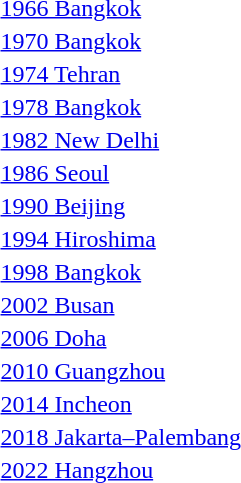<table>
<tr>
<td rowspan=2><a href='#'>1966 Bangkok</a></td>
<td rowspan=2></td>
<td rowspan=2></td>
<td></td>
</tr>
<tr>
<td></td>
</tr>
<tr>
<td rowspan=2><a href='#'>1970 Bangkok</a></td>
<td rowspan=2></td>
<td rowspan=2></td>
<td></td>
</tr>
<tr>
<td></td>
</tr>
<tr>
<td><a href='#'>1974 Tehran</a></td>
<td></td>
<td></td>
<td></td>
</tr>
<tr>
<td rowspan=2><a href='#'>1978 Bangkok</a></td>
<td rowspan=2></td>
<td rowspan=2></td>
<td></td>
</tr>
<tr>
<td></td>
</tr>
<tr>
<td rowspan=2><a href='#'>1982 New Delhi</a></td>
<td rowspan=2></td>
<td rowspan=2></td>
<td></td>
</tr>
<tr>
<td></td>
</tr>
<tr>
<td rowspan=2><a href='#'>1986 Seoul</a></td>
<td rowspan=2></td>
<td rowspan=2></td>
<td></td>
</tr>
<tr>
<td></td>
</tr>
<tr>
<td rowspan=2><a href='#'>1990 Beijing</a></td>
<td rowspan=2></td>
<td rowspan=2></td>
<td></td>
</tr>
<tr>
<td></td>
</tr>
<tr>
<td rowspan=2><a href='#'>1994 Hiroshima</a></td>
<td rowspan=2></td>
<td rowspan=2></td>
<td></td>
</tr>
<tr>
<td></td>
</tr>
<tr>
<td rowspan=2><a href='#'>1998 Bangkok</a></td>
<td rowspan=2></td>
<td rowspan=2></td>
<td></td>
</tr>
<tr>
<td></td>
</tr>
<tr>
<td rowspan=2><a href='#'>2002 Busan</a></td>
<td rowspan=2></td>
<td rowspan=2></td>
<td></td>
</tr>
<tr>
<td></td>
</tr>
<tr>
<td rowspan=2><a href='#'>2006 Doha</a></td>
<td rowspan=2></td>
<td rowspan=2></td>
<td></td>
</tr>
<tr>
<td></td>
</tr>
<tr>
<td rowspan=2><a href='#'>2010 Guangzhou</a></td>
<td rowspan=2></td>
<td rowspan=2></td>
<td></td>
</tr>
<tr>
<td></td>
</tr>
<tr>
<td rowspan=2><a href='#'>2014 Incheon</a></td>
<td rowspan=2></td>
<td rowspan=2></td>
<td></td>
</tr>
<tr>
<td></td>
</tr>
<tr>
<td rowspan=2><a href='#'>2018 Jakarta–Palembang</a></td>
<td rowspan=2></td>
<td rowspan=2></td>
<td></td>
</tr>
<tr>
<td></td>
</tr>
<tr>
<td rowspan=2><a href='#'>2022 Hangzhou</a></td>
<td rowspan=2></td>
<td rowspan=2></td>
<td></td>
</tr>
<tr>
<td></td>
</tr>
</table>
